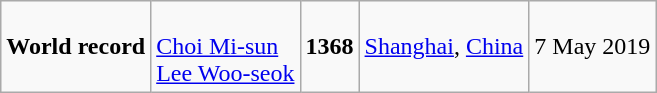<table class="wikitable">
<tr>
<td><strong>World record</strong></td>
<td><br><a href='#'>Choi Mi-sun</a><br><a href='#'>Lee Woo-seok</a></td>
<td><strong>1368</strong></td>
<td><a href='#'>Shanghai</a>, <a href='#'>China</a></td>
<td>7 May 2019</td>
</tr>
</table>
